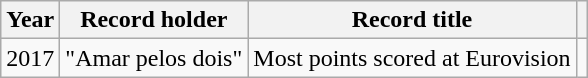<table class="wikitable">
<tr>
<th>Year</th>
<th>Record holder</th>
<th>Record title</th>
<th></th>
</tr>
<tr>
<td>2017</td>
<td>"Amar pelos dois"</td>
<td>Most points scored at Eurovision</td>
<td style="text-align:center;"></td>
</tr>
</table>
